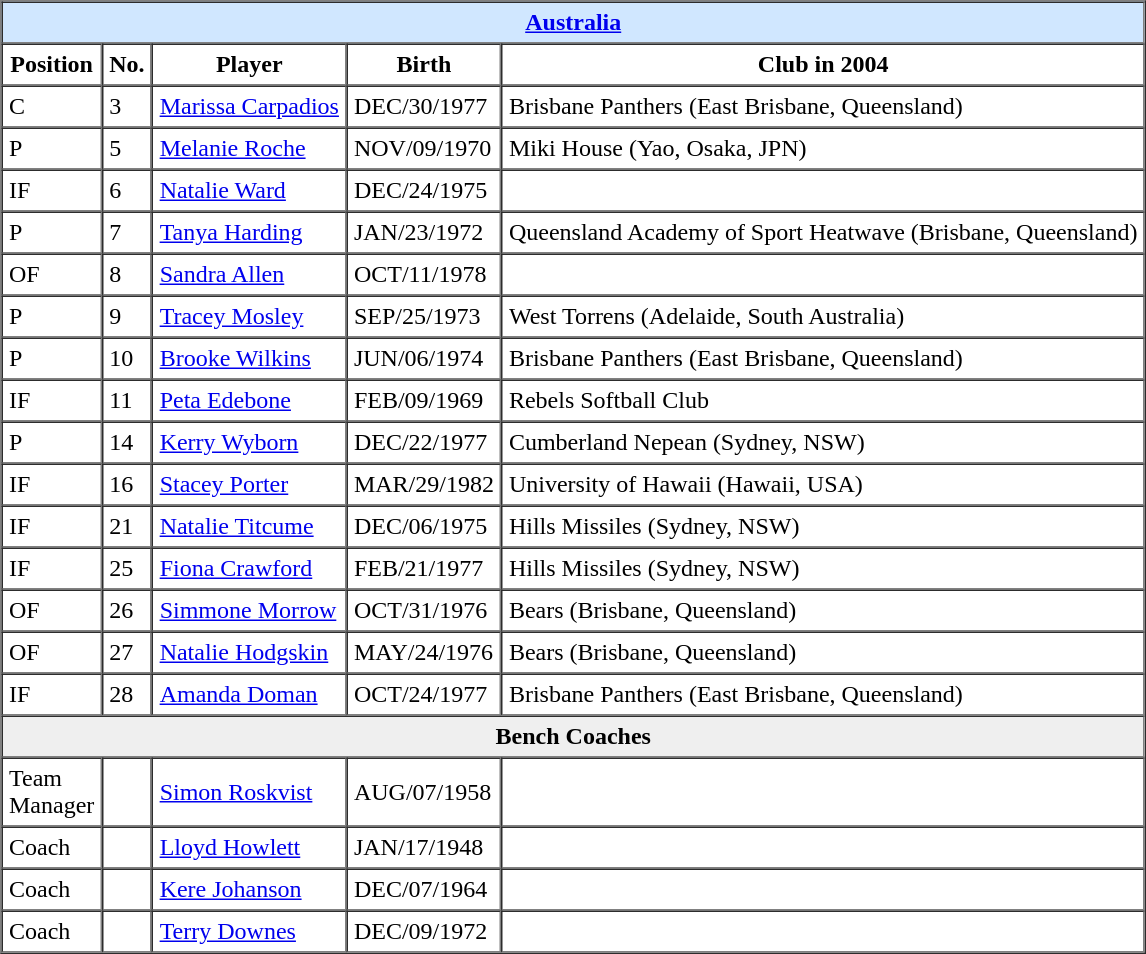<table border=1 cellpadding=4 cellspacing=0>
<tr>
<th colspan=5 bgcolor=#d0e7ff><a href='#'>Australia</a></th>
</tr>
<tr>
<th>Position</th>
<th>No.</th>
<th>Player</th>
<th>Birth</th>
<th>Club in 2004</th>
</tr>
<tr>
<td>C</td>
<td>3</td>
<td><a href='#'>Marissa Carpadios</a></td>
<td>DEC/30/1977</td>
<td>Brisbane Panthers (East Brisbane, Queensland)</td>
</tr>
<tr>
<td>P</td>
<td>5</td>
<td><a href='#'>Melanie Roche</a></td>
<td>NOV/09/1970</td>
<td>Miki House (Yao, Osaka, JPN)</td>
</tr>
<tr>
<td>IF</td>
<td>6</td>
<td><a href='#'>Natalie Ward</a></td>
<td>DEC/24/1975</td>
<td></td>
</tr>
<tr>
<td>P</td>
<td>7</td>
<td><a href='#'>Tanya Harding</a></td>
<td>JAN/23/1972</td>
<td>Queensland Academy of Sport Heatwave (Brisbane, Queensland)</td>
</tr>
<tr>
<td>OF</td>
<td>8</td>
<td><a href='#'>Sandra Allen</a></td>
<td>OCT/11/1978</td>
<td></td>
</tr>
<tr>
<td>P</td>
<td>9</td>
<td><a href='#'>Tracey Mosley</a></td>
<td>SEP/25/1973</td>
<td>West Torrens (Adelaide, South Australia)</td>
</tr>
<tr>
<td>P</td>
<td>10</td>
<td><a href='#'>Brooke Wilkins</a></td>
<td>JUN/06/1974</td>
<td>Brisbane Panthers (East Brisbane, Queensland)</td>
</tr>
<tr>
<td>IF</td>
<td>11</td>
<td><a href='#'>Peta Edebone</a></td>
<td>FEB/09/1969</td>
<td>Rebels Softball Club</td>
</tr>
<tr>
<td>P</td>
<td>14</td>
<td><a href='#'>Kerry Wyborn</a></td>
<td>DEC/22/1977</td>
<td>Cumberland Nepean (Sydney, NSW)</td>
</tr>
<tr>
<td>IF</td>
<td>16</td>
<td><a href='#'>Stacey Porter</a></td>
<td>MAR/29/1982</td>
<td>University of Hawaii (Hawaii, USA)</td>
</tr>
<tr>
<td>IF</td>
<td>21</td>
<td><a href='#'>Natalie Titcume</a></td>
<td>DEC/06/1975</td>
<td>Hills Missiles (Sydney, NSW)</td>
</tr>
<tr>
<td>IF</td>
<td>25</td>
<td><a href='#'>Fiona Crawford</a></td>
<td>FEB/21/1977</td>
<td>Hills Missiles (Sydney, NSW)</td>
</tr>
<tr>
<td>OF</td>
<td>26</td>
<td><a href='#'>Simmone Morrow</a></td>
<td>OCT/31/1976</td>
<td>Bears (Brisbane, Queensland)</td>
</tr>
<tr>
<td>OF</td>
<td>27</td>
<td><a href='#'>Natalie Hodgskin</a></td>
<td>MAY/24/1976</td>
<td>Bears (Brisbane, Queensland)</td>
</tr>
<tr>
<td>IF</td>
<td>28</td>
<td><a href='#'>Amanda Doman</a></td>
<td>OCT/24/1977</td>
<td>Brisbane Panthers (East Brisbane, Queensland)</td>
</tr>
<tr>
<th colspan=5 bgcolor=#efefef><strong>Bench Coaches</strong></th>
</tr>
<tr>
<td>Team<br> Manager</td>
<td></td>
<td><a href='#'>Simon Roskvist</a></td>
<td>AUG/07/1958</td>
<td></td>
</tr>
<tr>
<td>Coach</td>
<td></td>
<td><a href='#'>Lloyd Howlett</a></td>
<td>JAN/17/1948</td>
<td></td>
</tr>
<tr>
<td>Coach</td>
<td></td>
<td><a href='#'>Kere Johanson</a></td>
<td>DEC/07/1964</td>
<td></td>
</tr>
<tr>
<td>Coach</td>
<td></td>
<td><a href='#'>Terry Downes</a></td>
<td>DEC/09/1972</td>
<td></td>
</tr>
</table>
